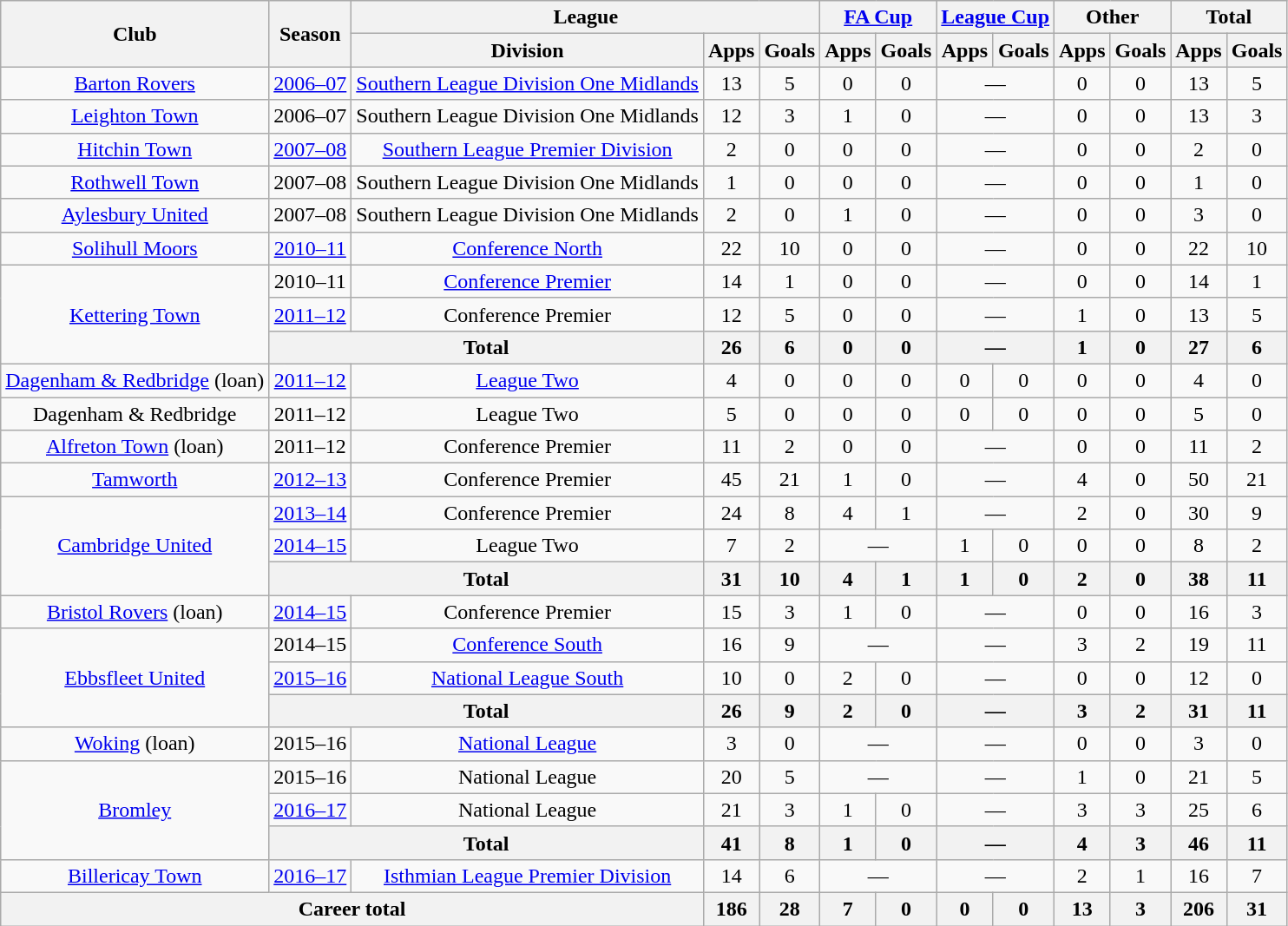<table class="wikitable" style="text-align: center;">
<tr>
<th rowspan="2">Club</th>
<th rowspan="2">Season</th>
<th colspan="3">League</th>
<th colspan="2"><a href='#'>FA Cup</a></th>
<th colspan="2"><a href='#'>League Cup</a></th>
<th colspan="2">Other</th>
<th colspan="2">Total</th>
</tr>
<tr>
<th>Division</th>
<th>Apps</th>
<th>Goals</th>
<th>Apps</th>
<th>Goals</th>
<th>Apps</th>
<th>Goals</th>
<th>Apps</th>
<th>Goals</th>
<th>Apps</th>
<th>Goals</th>
</tr>
<tr>
<td><a href='#'>Barton Rovers</a></td>
<td><a href='#'>2006–07</a></td>
<td><a href='#'>Southern League Division One Midlands</a></td>
<td>13</td>
<td>5</td>
<td>0</td>
<td>0</td>
<td colspan="2">—</td>
<td>0</td>
<td>0</td>
<td>13</td>
<td>5</td>
</tr>
<tr>
<td><a href='#'>Leighton Town</a></td>
<td>2006–07</td>
<td>Southern League Division One Midlands</td>
<td>12</td>
<td>3</td>
<td>1</td>
<td>0</td>
<td colspan="2">—</td>
<td>0</td>
<td>0</td>
<td>13</td>
<td>3</td>
</tr>
<tr>
<td><a href='#'>Hitchin Town</a></td>
<td><a href='#'>2007–08</a></td>
<td><a href='#'>Southern League Premier Division</a></td>
<td>2</td>
<td>0</td>
<td>0</td>
<td>0</td>
<td colspan="2">—</td>
<td>0</td>
<td>0</td>
<td>2</td>
<td>0</td>
</tr>
<tr>
<td><a href='#'>Rothwell Town</a></td>
<td>2007–08</td>
<td>Southern League Division One Midlands</td>
<td>1</td>
<td>0</td>
<td>0</td>
<td>0</td>
<td colspan="2">—</td>
<td>0</td>
<td>0</td>
<td>1</td>
<td>0</td>
</tr>
<tr>
<td><a href='#'>Aylesbury United</a></td>
<td>2007–08</td>
<td>Southern League Division One Midlands</td>
<td>2</td>
<td>0</td>
<td>1</td>
<td>0</td>
<td colspan="2">—</td>
<td>0</td>
<td>0</td>
<td>3</td>
<td>0</td>
</tr>
<tr>
<td><a href='#'>Solihull Moors</a></td>
<td><a href='#'>2010–11</a></td>
<td><a href='#'>Conference North</a></td>
<td>22</td>
<td>10</td>
<td>0</td>
<td>0</td>
<td colspan="2">—</td>
<td>0</td>
<td>0</td>
<td>22</td>
<td>10</td>
</tr>
<tr>
<td rowspan="3"><a href='#'>Kettering Town</a></td>
<td>2010–11</td>
<td><a href='#'>Conference Premier</a></td>
<td>14</td>
<td>1</td>
<td>0</td>
<td>0</td>
<td colspan="2">—</td>
<td>0</td>
<td>0</td>
<td>14</td>
<td>1</td>
</tr>
<tr>
<td><a href='#'>2011–12</a></td>
<td>Conference Premier</td>
<td>12</td>
<td>5</td>
<td>0</td>
<td>0</td>
<td colspan="2">—</td>
<td>1</td>
<td>0</td>
<td>13</td>
<td>5</td>
</tr>
<tr>
<th colspan="2">Total</th>
<th>26</th>
<th>6</th>
<th>0</th>
<th>0</th>
<th colspan="2">—</th>
<th>1</th>
<th>0</th>
<th>27</th>
<th>6</th>
</tr>
<tr>
<td><a href='#'>Dagenham & Redbridge</a> (loan)</td>
<td><a href='#'>2011–12</a></td>
<td><a href='#'>League Two</a></td>
<td>4</td>
<td>0</td>
<td>0</td>
<td>0</td>
<td>0</td>
<td>0</td>
<td>0</td>
<td>0</td>
<td>4</td>
<td>0</td>
</tr>
<tr>
<td>Dagenham & Redbridge</td>
<td>2011–12</td>
<td>League Two</td>
<td>5</td>
<td>0</td>
<td>0</td>
<td>0</td>
<td>0</td>
<td>0</td>
<td>0</td>
<td>0</td>
<td>5</td>
<td>0</td>
</tr>
<tr>
<td><a href='#'>Alfreton Town</a> (loan)</td>
<td>2011–12</td>
<td>Conference Premier</td>
<td>11</td>
<td>2</td>
<td>0</td>
<td>0</td>
<td colspan="2">—</td>
<td>0</td>
<td>0</td>
<td>11</td>
<td>2</td>
</tr>
<tr>
<td><a href='#'>Tamworth</a></td>
<td><a href='#'>2012–13</a></td>
<td>Conference Premier</td>
<td>45</td>
<td>21</td>
<td>1</td>
<td>0</td>
<td colspan="2">—</td>
<td>4</td>
<td>0</td>
<td>50</td>
<td>21</td>
</tr>
<tr>
<td rowspan="3"><a href='#'>Cambridge United</a></td>
<td><a href='#'>2013–14</a></td>
<td>Conference Premier</td>
<td>24</td>
<td>8</td>
<td>4</td>
<td>1</td>
<td colspan="2">—</td>
<td>2</td>
<td>0</td>
<td>30</td>
<td>9</td>
</tr>
<tr>
<td><a href='#'>2014–15</a></td>
<td>League Two</td>
<td>7</td>
<td>2</td>
<td colspan="2">—</td>
<td>1</td>
<td>0</td>
<td>0</td>
<td>0</td>
<td>8</td>
<td>2</td>
</tr>
<tr>
<th colspan="2">Total</th>
<th>31</th>
<th>10</th>
<th>4</th>
<th>1</th>
<th>1</th>
<th>0</th>
<th>2</th>
<th>0</th>
<th>38</th>
<th>11</th>
</tr>
<tr>
<td><a href='#'>Bristol Rovers</a> (loan)</td>
<td><a href='#'>2014–15</a></td>
<td>Conference Premier</td>
<td>15</td>
<td>3</td>
<td>1</td>
<td>0</td>
<td colspan="2">—</td>
<td>0</td>
<td>0</td>
<td>16</td>
<td>3</td>
</tr>
<tr>
<td rowspan="3"><a href='#'>Ebbsfleet United</a></td>
<td>2014–15</td>
<td><a href='#'>Conference South</a></td>
<td>16</td>
<td>9</td>
<td colspan="2">—</td>
<td colspan="2">—</td>
<td>3</td>
<td>2</td>
<td>19</td>
<td>11</td>
</tr>
<tr>
<td><a href='#'>2015–16</a></td>
<td><a href='#'>National League South</a></td>
<td>10</td>
<td>0</td>
<td>2</td>
<td>0</td>
<td colspan="2">—</td>
<td>0</td>
<td>0</td>
<td>12</td>
<td>0</td>
</tr>
<tr>
<th colspan="2">Total</th>
<th>26</th>
<th>9</th>
<th>2</th>
<th>0</th>
<th colspan="2">—</th>
<th>3</th>
<th>2</th>
<th>31</th>
<th>11</th>
</tr>
<tr>
<td><a href='#'>Woking</a> (loan)</td>
<td>2015–16</td>
<td><a href='#'>National League</a></td>
<td>3</td>
<td>0</td>
<td colspan="2">—</td>
<td colspan="2">—</td>
<td>0</td>
<td>0</td>
<td>3</td>
<td>0</td>
</tr>
<tr>
<td rowspan="3"><a href='#'>Bromley</a></td>
<td>2015–16</td>
<td>National League</td>
<td>20</td>
<td>5</td>
<td colspan="2">—</td>
<td colspan="2">—</td>
<td>1</td>
<td>0</td>
<td>21</td>
<td>5</td>
</tr>
<tr>
<td><a href='#'>2016–17</a></td>
<td>National League</td>
<td>21</td>
<td>3</td>
<td>1</td>
<td>0</td>
<td colspan="2">—</td>
<td>3</td>
<td>3</td>
<td>25</td>
<td>6</td>
</tr>
<tr>
<th colspan="2">Total</th>
<th>41</th>
<th>8</th>
<th>1</th>
<th>0</th>
<th colspan="2">—</th>
<th>4</th>
<th>3</th>
<th>46</th>
<th>11</th>
</tr>
<tr>
<td><a href='#'>Billericay Town</a></td>
<td><a href='#'>2016–17</a></td>
<td><a href='#'>Isthmian League Premier Division</a></td>
<td>14</td>
<td>6</td>
<td colspan="2">—</td>
<td colspan="2">—</td>
<td>2</td>
<td>1</td>
<td>16</td>
<td>7</td>
</tr>
<tr>
<th colspan="3">Career total</th>
<th>186</th>
<th>28</th>
<th>7</th>
<th>0</th>
<th>0</th>
<th>0</th>
<th>13</th>
<th>3</th>
<th>206</th>
<th>31</th>
</tr>
</table>
